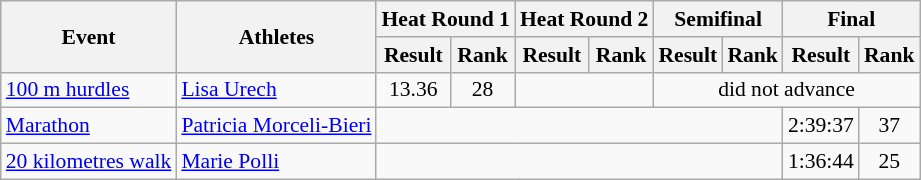<table class="wikitable" border="1" style="font-size:90%">
<tr>
<th rowspan="2">Event</th>
<th rowspan="2">Athletes</th>
<th colspan="2">Heat Round 1</th>
<th colspan="2">Heat Round 2</th>
<th colspan="2">Semifinal</th>
<th colspan="2">Final</th>
</tr>
<tr>
<th>Result</th>
<th>Rank</th>
<th>Result</th>
<th>Rank</th>
<th>Result</th>
<th>Rank</th>
<th>Result</th>
<th>Rank</th>
</tr>
<tr>
<td><a href='#'>100 m hurdles</a></td>
<td><a href='#'>Lisa Urech</a></td>
<td align=center>13.36</td>
<td align=center>28</td>
<td align=center colspan="2"></td>
<td align=center colspan="4">did not advance</td>
</tr>
<tr>
<td><a href='#'>Marathon</a></td>
<td><a href='#'>Patricia Morceli-Bieri</a></td>
<td align=center colspan="6"></td>
<td align=center>2:39:37</td>
<td align=center>37</td>
</tr>
<tr>
<td><a href='#'>20 kilometres walk</a></td>
<td><a href='#'>Marie Polli</a></td>
<td align=center colspan="6"></td>
<td align=center>1:36:44</td>
<td align=center>25</td>
</tr>
</table>
